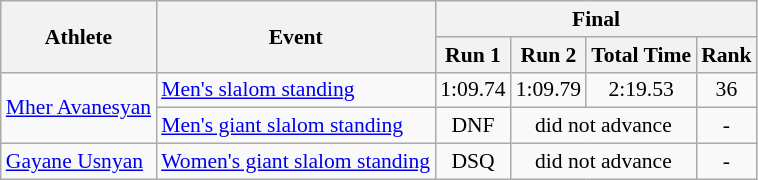<table class="wikitable" style="font-size:90%">
<tr>
<th rowspan="2">Athlete</th>
<th rowspan="2">Event</th>
<th colspan="4">Final</th>
</tr>
<tr>
<th>Run 1</th>
<th>Run 2</th>
<th>Total Time</th>
<th>Rank</th>
</tr>
<tr align="center">
<td align="left" rowspan=2><a href='#'>Mher Avanesyan</a></td>
<td align="left"><a href='#'>Men's slalom standing</a></td>
<td>1:09.74</td>
<td>1:09.79</td>
<td>2:19.53</td>
<td>36</td>
</tr>
<tr align="center">
<td align="left"><a href='#'>Men's giant slalom standing</a></td>
<td>DNF</td>
<td colspan="2">did not advance</td>
<td>-</td>
</tr>
<tr align="center">
<td align="left"><a href='#'>Gayane Usnyan</a></td>
<td align="left"><a href='#'>Women's giant slalom standing</a></td>
<td>DSQ</td>
<td colspan="2">did not advance</td>
<td>-</td>
</tr>
</table>
